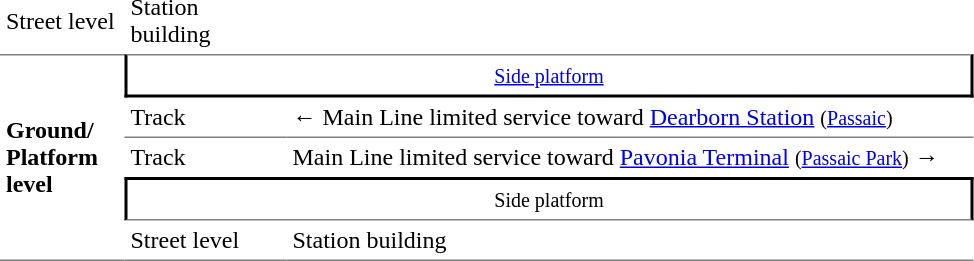<table cellspacing=0 cellpadding=4>
<tr>
<td>Street level</td>
<td>Station building</td>
</tr>
<tr>
<td style="border-top:solid 1px gray; border-bottom:solid 1px gray" rowspan=5 width=75><strong>Ground/<br>Platform level</strong></td>
<td style="border-top:solid 1px gray;border-right:solid 2px black;border-left:solid 2px black;border-bottom:solid 2px black;text-align:center;" colspan=2><small><a href='#'>Side platform</a></small></td>
</tr>
<tr>
<td style="border-bottom:solid 1px gray;" width=100>Track</td>
<td style="border-bottom:solid 1px gray;" width=450>← Main Line limited service toward <a href='#'>Dearborn Station</a> <small>(<a href='#'>Passaic</a>)</small></td>
</tr>
<tr>
<td>Track</td>
<td> Main Line limited service toward <a href='#'>Pavonia Terminal</a> <small>(<a href='#'>Passaic Park</a>)</small> →</td>
</tr>
<tr>
<td style="border-bottom:solid 1px gray;border-right:solid 2px black;border-left:solid 2px black;border-top:solid 2px black;text-align:center;" colspan=2><small>Side platform</small></td>
</tr>
<tr>
<td style="border-bottom:solid 1px gray;">Street level</td>
<td style="border-bottom:solid 1px gray;">Station building</td>
</tr>
</table>
